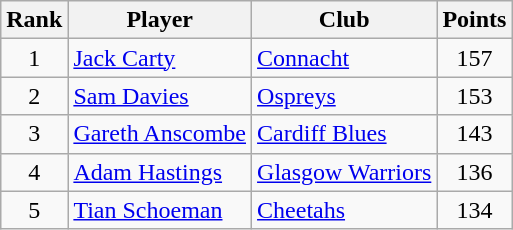<table class="wikitable" style="text-align:center">
<tr>
<th>Rank</th>
<th>Player</th>
<th>Club</th>
<th>Points</th>
</tr>
<tr>
<td>1</td>
<td align=left> <a href='#'>Jack Carty</a></td>
<td align=left> <a href='#'>Connacht</a></td>
<td>157</td>
</tr>
<tr>
<td>2</td>
<td align=left> <a href='#'>Sam Davies</a></td>
<td align=left> <a href='#'>Ospreys</a></td>
<td>153</td>
</tr>
<tr>
<td>3</td>
<td align=left> <a href='#'>Gareth Anscombe</a></td>
<td align=left> <a href='#'>Cardiff Blues</a></td>
<td>143</td>
</tr>
<tr>
<td>4</td>
<td align=left> <a href='#'>Adam Hastings</a></td>
<td align=left> <a href='#'>Glasgow Warriors</a></td>
<td>136</td>
</tr>
<tr>
<td>5</td>
<td align=left> <a href='#'>Tian Schoeman</a></td>
<td align=left> <a href='#'>Cheetahs</a></td>
<td>134</td>
</tr>
</table>
